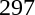<table cellspacing="0" cellpadding="0">
<tr>
<td><div>297 </div></td>
</tr>
</table>
